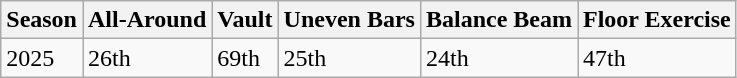<table class="wikitable">
<tr>
<th>Season</th>
<th>All-Around</th>
<th>Vault</th>
<th>Uneven Bars</th>
<th>Balance Beam</th>
<th>Floor Exercise</th>
</tr>
<tr>
<td>2025</td>
<td>26th</td>
<td>69th</td>
<td>25th</td>
<td>24th</td>
<td>47th</td>
</tr>
</table>
